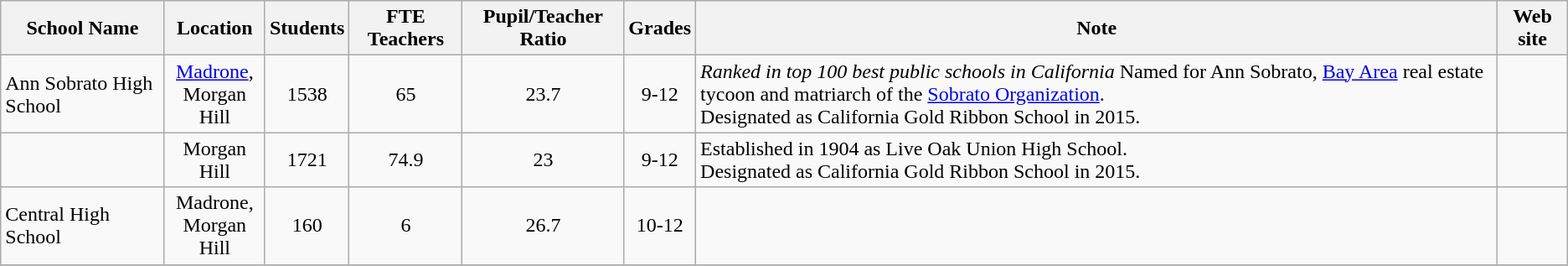<table class="wikitable">
<tr>
<th>School Name</th>
<th>Location</th>
<th>Students</th>
<th>FTE Teachers</th>
<th>Pupil/Teacher Ratio</th>
<th>Grades</th>
<th>Note</th>
<th>Web site</th>
</tr>
<tr>
<td>Ann Sobrato High School</td>
<td align="center"><a href='#'>Madrone</a>,<br>Morgan Hill</td>
<td align="center">1538</td>
<td align="center">65</td>
<td align="center">23.7</td>
<td align="center">9-12</td>
<td align="left"><em>Ranked in top 100 best public schools in California</em> Named for Ann Sobrato, <a href='#'>Bay Area</a> real estate tycoon and matriarch of the <a href='#'>Sobrato Organization</a>.<br>Designated as California Gold Ribbon School in 2015.</td>
<td align="center"></td>
</tr>
<tr>
<td><a href='#'></a></td>
<td align="center">Morgan Hill</td>
<td align="center">1721</td>
<td align="center">74.9</td>
<td align="center">23</td>
<td align="center">9-12</td>
<td align="left">Established in 1904 as Live Oak Union High School.<br>Designated as California Gold Ribbon School in 2015.</td>
<td align="center"></td>
</tr>
<tr>
<td>Central High School<br></td>
<td align="center">Madrone,<br>Morgan Hill</td>
<td align="center">160</td>
<td align="center">6</td>
<td align="center">26.7</td>
<td align="center">10-12</td>
<td align="left"></td>
<td align="center"></td>
</tr>
<tr>
</tr>
</table>
